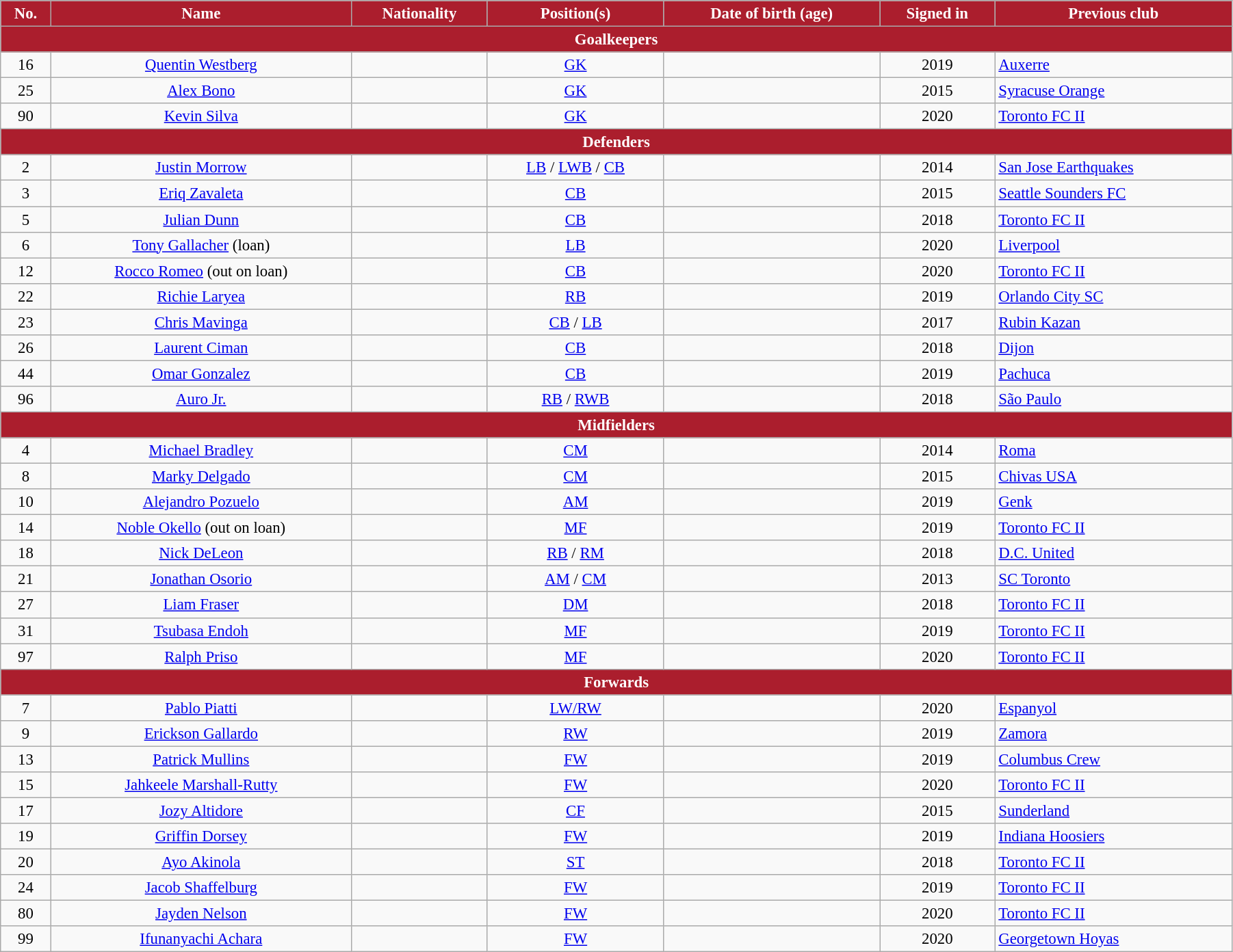<table class="wikitable" style="text-align:center; font-size:95%; width:95%;">
<tr>
<th style="background:#AB1E2D; color:white; text-align:center;">No.</th>
<th style="background:#AB1E2D; color:white; text-align:center;">Name</th>
<th style="background:#AB1E2D; color:white; text-align:center;">Nationality</th>
<th style="background:#AB1E2D; color:white; text-align:center;">Position(s)</th>
<th style="background:#AB1E2D; color:white; text-align:center;">Date of birth (age)</th>
<th style="background:#AB1E2D; color:white; text-align:center;">Signed in</th>
<th style="background:#AB1E2D; color:white; text-align:center;">Previous club</th>
</tr>
<tr>
<th colspan="7" style="background:#AB1E2D; color:white; text-align:center;">Goalkeepers</th>
</tr>
<tr>
<td>16</td>
<td><a href='#'>Quentin Westberg</a></td>
<td></td>
<td><a href='#'>GK</a></td>
<td></td>
<td>2019</td>
<td align="left"> <a href='#'>Auxerre</a></td>
</tr>
<tr>
<td>25</td>
<td><a href='#'>Alex Bono</a></td>
<td></td>
<td><a href='#'>GK</a></td>
<td></td>
<td>2015</td>
<td align="left"> <a href='#'>Syracuse Orange</a></td>
</tr>
<tr>
<td>90</td>
<td><a href='#'>Kevin Silva</a></td>
<td></td>
<td><a href='#'>GK</a></td>
<td></td>
<td>2020</td>
<td align="left"> <a href='#'>Toronto FC II</a></td>
</tr>
<tr>
<th colspan="7" style="background:#AB1E2D; color:white; text-align:center;">Defenders</th>
</tr>
<tr>
<td>2</td>
<td><a href='#'>Justin Morrow</a></td>
<td></td>
<td><a href='#'>LB</a> / <a href='#'>LWB</a> / <a href='#'>CB</a></td>
<td></td>
<td>2014</td>
<td align="left"> <a href='#'>San Jose Earthquakes</a></td>
</tr>
<tr>
<td>3</td>
<td><a href='#'>Eriq Zavaleta</a></td>
<td></td>
<td><a href='#'>CB</a></td>
<td></td>
<td>2015</td>
<td align="left"> <a href='#'>Seattle Sounders FC</a></td>
</tr>
<tr>
<td>5</td>
<td><a href='#'>Julian Dunn</a></td>
<td></td>
<td><a href='#'>CB</a></td>
<td></td>
<td>2018</td>
<td align="left"> <a href='#'>Toronto FC II</a></td>
</tr>
<tr>
<td>6</td>
<td><a href='#'>Tony Gallacher</a> (loan)</td>
<td></td>
<td><a href='#'>LB</a></td>
<td></td>
<td>2020</td>
<td align="left"> <a href='#'>Liverpool</a></td>
</tr>
<tr>
<td>12</td>
<td><a href='#'>Rocco Romeo</a> (out on loan)</td>
<td></td>
<td><a href='#'>CB</a></td>
<td></td>
<td>2020</td>
<td align="left"> <a href='#'>Toronto FC II</a></td>
</tr>
<tr>
<td>22</td>
<td><a href='#'>Richie Laryea</a></td>
<td></td>
<td><a href='#'>RB</a></td>
<td></td>
<td>2019</td>
<td align="left"> <a href='#'>Orlando City SC</a></td>
</tr>
<tr>
<td>23</td>
<td><a href='#'>Chris Mavinga</a></td>
<td></td>
<td><a href='#'>CB</a> / <a href='#'>LB</a></td>
<td></td>
<td>2017</td>
<td align="left"> <a href='#'>Rubin Kazan</a></td>
</tr>
<tr>
<td>26</td>
<td><a href='#'>Laurent Ciman</a></td>
<td></td>
<td><a href='#'>CB</a></td>
<td></td>
<td>2018</td>
<td align="left"> <a href='#'>Dijon</a></td>
</tr>
<tr>
<td>44</td>
<td><a href='#'>Omar Gonzalez</a></td>
<td></td>
<td><a href='#'>CB</a></td>
<td></td>
<td>2019</td>
<td align="left"> <a href='#'>Pachuca</a></td>
</tr>
<tr>
<td>96</td>
<td><a href='#'>Auro Jr.</a></td>
<td></td>
<td><a href='#'>RB</a> / <a href='#'>RWB</a></td>
<td></td>
<td>2018</td>
<td align="left"> <a href='#'>São Paulo</a></td>
</tr>
<tr>
<th colspan="7" style="background:#AB1E2D; color:white; text-align:center;">Midfielders</th>
</tr>
<tr>
<td>4</td>
<td><a href='#'>Michael Bradley</a></td>
<td></td>
<td><a href='#'>CM</a></td>
<td></td>
<td>2014</td>
<td align="left"> <a href='#'>Roma</a></td>
</tr>
<tr>
<td>8</td>
<td><a href='#'>Marky Delgado</a></td>
<td></td>
<td><a href='#'>CM</a></td>
<td></td>
<td>2015</td>
<td align="left"> <a href='#'>Chivas USA</a></td>
</tr>
<tr>
<td>10</td>
<td><a href='#'>Alejandro Pozuelo</a></td>
<td></td>
<td><a href='#'>AM</a></td>
<td></td>
<td>2019</td>
<td align="left"> <a href='#'>Genk</a></td>
</tr>
<tr>
<td>14</td>
<td><a href='#'>Noble Okello</a> (out on loan)</td>
<td></td>
<td><a href='#'>MF</a></td>
<td></td>
<td>2019</td>
<td align="left"> <a href='#'>Toronto FC II</a></td>
</tr>
<tr>
<td>18</td>
<td><a href='#'>Nick DeLeon</a></td>
<td></td>
<td><a href='#'>RB</a> / <a href='#'>RM</a></td>
<td></td>
<td>2018</td>
<td align="left"> <a href='#'>D.C. United</a></td>
</tr>
<tr>
<td>21</td>
<td><a href='#'>Jonathan Osorio</a></td>
<td></td>
<td><a href='#'>AM</a> / <a href='#'>CM</a></td>
<td></td>
<td>2013</td>
<td align="left"> <a href='#'>SC Toronto</a></td>
</tr>
<tr>
<td>27</td>
<td><a href='#'>Liam Fraser</a></td>
<td></td>
<td><a href='#'>DM</a></td>
<td></td>
<td>2018</td>
<td align="left"> <a href='#'>Toronto FC II</a></td>
</tr>
<tr>
<td>31</td>
<td><a href='#'>Tsubasa Endoh</a></td>
<td></td>
<td><a href='#'>MF</a></td>
<td></td>
<td>2019</td>
<td align="left"> <a href='#'>Toronto FC II</a></td>
</tr>
<tr>
<td>97</td>
<td><a href='#'>Ralph Priso</a></td>
<td></td>
<td><a href='#'>MF</a></td>
<td></td>
<td>2020</td>
<td align="left"> <a href='#'>Toronto FC II</a></td>
</tr>
<tr>
<th colspan="7" style="background:#AB1E2D; color:white; text-align:center;">Forwards</th>
</tr>
<tr>
<td>7</td>
<td><a href='#'>Pablo Piatti</a></td>
<td></td>
<td><a href='#'>LW/RW</a></td>
<td></td>
<td>2020</td>
<td align="left"> <a href='#'>Espanyol</a></td>
</tr>
<tr>
<td>9</td>
<td><a href='#'>Erickson Gallardo</a></td>
<td></td>
<td><a href='#'>RW</a></td>
<td></td>
<td>2019</td>
<td align="left"> <a href='#'>Zamora</a></td>
</tr>
<tr>
<td>13</td>
<td><a href='#'>Patrick Mullins</a></td>
<td></td>
<td><a href='#'>FW</a></td>
<td></td>
<td>2019</td>
<td align="left"> <a href='#'>Columbus Crew</a></td>
</tr>
<tr>
<td>15</td>
<td><a href='#'>Jahkeele Marshall-Rutty</a></td>
<td></td>
<td><a href='#'>FW</a></td>
<td></td>
<td>2020</td>
<td align="left"> <a href='#'>Toronto FC II</a></td>
</tr>
<tr>
<td>17</td>
<td><a href='#'>Jozy Altidore</a></td>
<td></td>
<td><a href='#'>CF</a></td>
<td></td>
<td>2015</td>
<td align="left"> <a href='#'>Sunderland</a></td>
</tr>
<tr>
<td>19</td>
<td><a href='#'>Griffin Dorsey</a></td>
<td></td>
<td><a href='#'>FW</a></td>
<td></td>
<td>2019</td>
<td align="left"> <a href='#'>Indiana Hoosiers</a></td>
</tr>
<tr>
<td>20</td>
<td><a href='#'>Ayo Akinola</a></td>
<td></td>
<td><a href='#'>ST</a></td>
<td></td>
<td>2018</td>
<td align="left"> <a href='#'>Toronto FC II</a></td>
</tr>
<tr>
<td>24</td>
<td><a href='#'>Jacob Shaffelburg</a></td>
<td></td>
<td><a href='#'>FW</a></td>
<td></td>
<td>2019</td>
<td align="left"> <a href='#'>Toronto FC II</a></td>
</tr>
<tr>
<td>80</td>
<td><a href='#'>Jayden Nelson</a></td>
<td></td>
<td><a href='#'>FW</a></td>
<td></td>
<td>2020</td>
<td align="left"> <a href='#'>Toronto FC II</a></td>
</tr>
<tr>
<td>99</td>
<td><a href='#'>Ifunanyachi Achara</a></td>
<td></td>
<td><a href='#'>FW</a></td>
<td></td>
<td>2020</td>
<td align="left"> <a href='#'>Georgetown Hoyas</a></td>
</tr>
</table>
